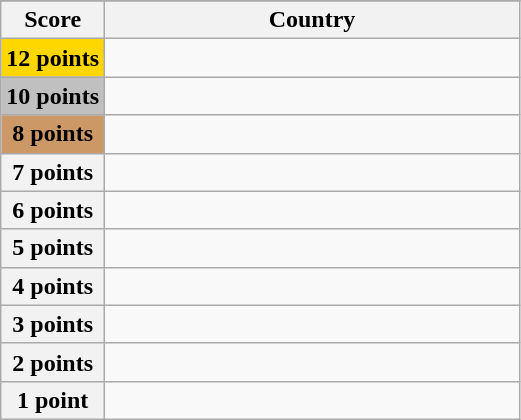<table class="wikitable">
<tr>
</tr>
<tr>
<th scope="col" width="20%">Score</th>
<th scope="col">Country</th>
</tr>
<tr>
<th scope="row" style="background:gold">12 points</th>
<td></td>
</tr>
<tr>
<th scope="row" style="background:silver">10 points</th>
<td></td>
</tr>
<tr>
<th scope="row" style="background:#CC9966">8 points</th>
<td></td>
</tr>
<tr>
<th scope="row">7 points</th>
<td></td>
</tr>
<tr>
<th scope="row">6 points</th>
<td></td>
</tr>
<tr>
<th scope="row">5 points</th>
<td></td>
</tr>
<tr>
<th scope="row">4 points</th>
<td></td>
</tr>
<tr>
<th scope="row">3 points</th>
<td></td>
</tr>
<tr>
<th scope="row">2 points</th>
<td></td>
</tr>
<tr>
<th scope="row">1 point</th>
<td></td>
</tr>
</table>
